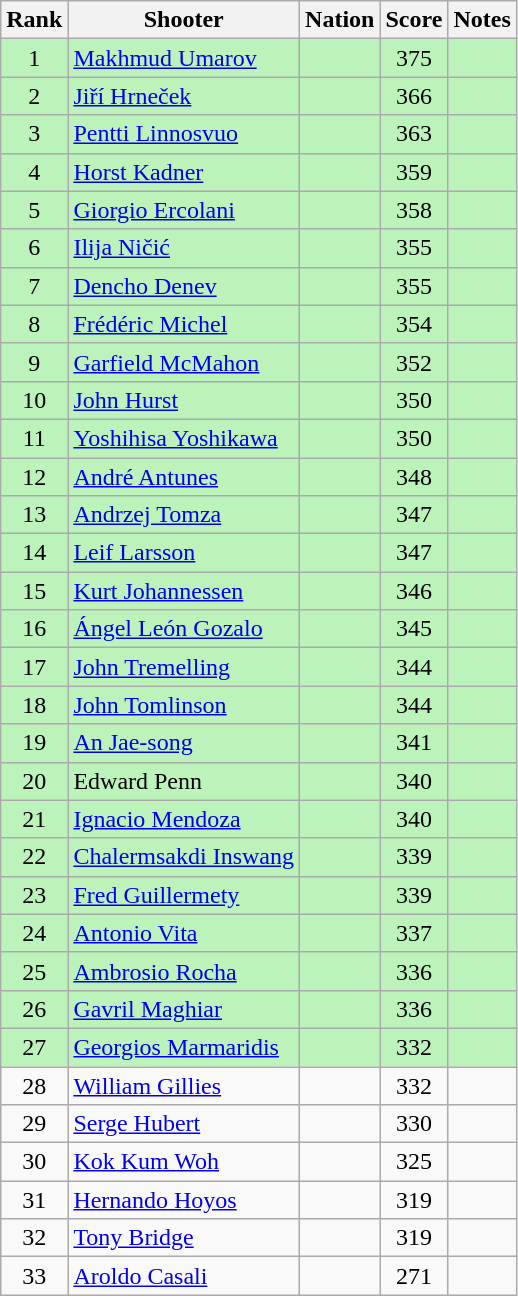<table class="wikitable sortable" style="text-align:center">
<tr>
<th>Rank</th>
<th>Shooter</th>
<th>Nation</th>
<th>Score</th>
<th>Notes</th>
</tr>
<tr bgcolor=bbf3bb>
<td>1</td>
<td align=left><a href='#'>Makhmud Umarov</a></td>
<td align=left></td>
<td>375</td>
<td></td>
</tr>
<tr bgcolor=bbf3bb>
<td>2</td>
<td align=left><a href='#'>Jiří Hrneček</a></td>
<td align=left></td>
<td>366</td>
<td></td>
</tr>
<tr bgcolor=bbf3bb>
<td>3</td>
<td align=left><a href='#'>Pentti Linnosvuo</a></td>
<td align=left></td>
<td>363</td>
<td></td>
</tr>
<tr bgcolor=bbf3bb>
<td>4</td>
<td align=left><a href='#'>Horst Kadner</a></td>
<td align=left></td>
<td>359</td>
<td></td>
</tr>
<tr bgcolor=bbf3bb>
<td>5</td>
<td align=left><a href='#'>Giorgio Ercolani</a></td>
<td align=left></td>
<td>358</td>
<td></td>
</tr>
<tr bgcolor=bbf3bb>
<td>6</td>
<td align=left><a href='#'>Ilija Ničić</a></td>
<td align=left></td>
<td>355</td>
<td></td>
</tr>
<tr bgcolor=bbf3bb>
<td>7</td>
<td align=left><a href='#'>Dencho Denev</a></td>
<td align=left></td>
<td>355</td>
<td></td>
</tr>
<tr bgcolor=bbf3bb>
<td>8</td>
<td align=left><a href='#'>Frédéric Michel</a></td>
<td align=left></td>
<td>354</td>
<td></td>
</tr>
<tr bgcolor=bbf3bb>
<td>9</td>
<td align=left><a href='#'>Garfield McMahon</a></td>
<td align=left></td>
<td>352</td>
<td></td>
</tr>
<tr bgcolor=bbf3bb>
<td>10</td>
<td align=left><a href='#'>John Hurst</a></td>
<td align=left></td>
<td>350</td>
<td></td>
</tr>
<tr bgcolor=bbf3bb>
<td>11</td>
<td align=left><a href='#'>Yoshihisa Yoshikawa</a></td>
<td align=left></td>
<td>350</td>
<td></td>
</tr>
<tr bgcolor=bbf3bb>
<td>12</td>
<td align=left><a href='#'>André Antunes</a></td>
<td align=left></td>
<td>348</td>
<td></td>
</tr>
<tr bgcolor=bbf3bb>
<td>13</td>
<td align=left><a href='#'>Andrzej Tomza</a></td>
<td align=left></td>
<td>347</td>
<td></td>
</tr>
<tr bgcolor=bbf3bb>
<td>14</td>
<td align=left><a href='#'>Leif Larsson</a></td>
<td align=left></td>
<td>347</td>
<td></td>
</tr>
<tr bgcolor=bbf3bb>
<td>15</td>
<td align=left><a href='#'>Kurt Johannessen</a></td>
<td align=left></td>
<td>346</td>
<td></td>
</tr>
<tr bgcolor=bbf3bb>
<td>16</td>
<td align=left><a href='#'>Ángel León Gozalo</a></td>
<td align=left></td>
<td>345</td>
<td></td>
</tr>
<tr bgcolor=bbf3bb>
<td>17</td>
<td align=left><a href='#'>John Tremelling</a></td>
<td align=left></td>
<td>344</td>
<td></td>
</tr>
<tr bgcolor=bbf3bb>
<td>18</td>
<td align=left><a href='#'>John Tomlinson</a></td>
<td align=left></td>
<td>344</td>
<td></td>
</tr>
<tr bgcolor=bbf3bb>
<td>19</td>
<td align=left><a href='#'>An Jae-song</a></td>
<td align=left></td>
<td>341</td>
<td></td>
</tr>
<tr bgcolor=bbf3bb>
<td>20</td>
<td align=left>Edward Penn</td>
<td align=left></td>
<td>340</td>
<td></td>
</tr>
<tr bgcolor=bbf3bb>
<td>21</td>
<td align=left><a href='#'>Ignacio Mendoza</a></td>
<td align=left></td>
<td>340</td>
<td></td>
</tr>
<tr bgcolor=bbf3bb>
<td>22</td>
<td align=left><a href='#'>Chalermsakdi Inswang</a></td>
<td align=left></td>
<td>339</td>
<td></td>
</tr>
<tr bgcolor=bbf3bb>
<td>23</td>
<td align=left><a href='#'>Fred Guillermety</a></td>
<td align=left></td>
<td>339</td>
<td></td>
</tr>
<tr bgcolor=bbf3bb>
<td>24</td>
<td align=left><a href='#'>Antonio Vita</a></td>
<td align=left></td>
<td>337</td>
<td></td>
</tr>
<tr bgcolor=bbf3bb>
<td>25</td>
<td align=left><a href='#'>Ambrosio Rocha</a></td>
<td align=left></td>
<td>336</td>
<td></td>
</tr>
<tr bgcolor=bbf3bb>
<td>26</td>
<td align=left><a href='#'>Gavril Maghiar</a></td>
<td align=left></td>
<td>336</td>
<td></td>
</tr>
<tr bgcolor=bbf3bb>
<td>27</td>
<td align=left><a href='#'>Georgios Marmaridis</a></td>
<td align=left></td>
<td>332</td>
<td></td>
</tr>
<tr>
<td>28</td>
<td align=left><a href='#'>William Gillies</a></td>
<td align=left></td>
<td>332</td>
<td></td>
</tr>
<tr>
<td>29</td>
<td align=left><a href='#'>Serge Hubert</a></td>
<td align=left></td>
<td>330</td>
<td></td>
</tr>
<tr>
<td>30</td>
<td align=left><a href='#'>Kok Kum Woh</a></td>
<td align=left></td>
<td>325</td>
<td></td>
</tr>
<tr>
<td>31</td>
<td align=left><a href='#'>Hernando Hoyos</a></td>
<td align=left></td>
<td>319</td>
<td></td>
</tr>
<tr>
<td>32</td>
<td align=left><a href='#'>Tony Bridge</a></td>
<td align=left></td>
<td>319</td>
<td></td>
</tr>
<tr>
<td>33</td>
<td align=left><a href='#'>Aroldo Casali</a></td>
<td align=left></td>
<td>271</td>
<td></td>
</tr>
</table>
